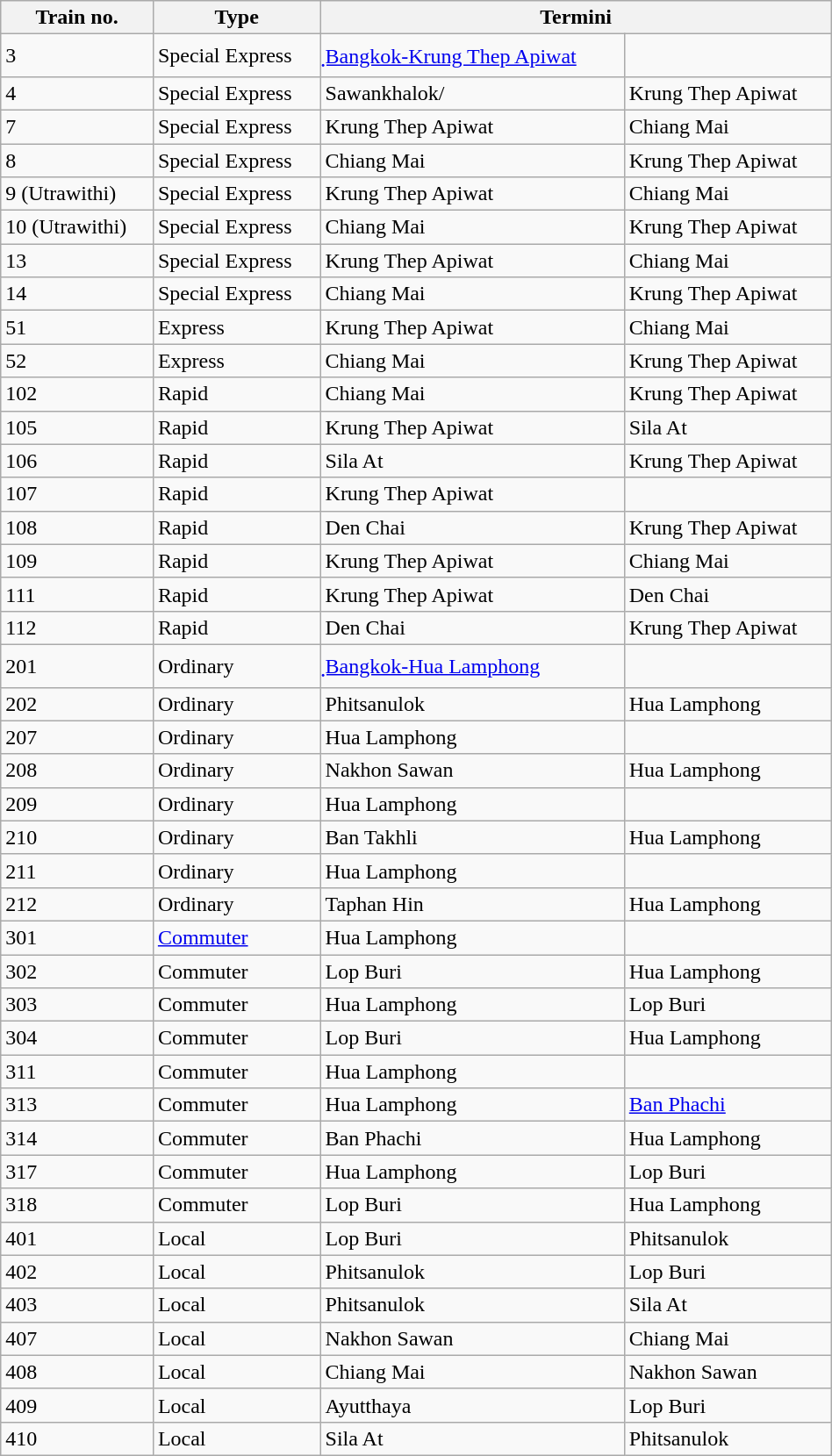<table width=50% class="wikitable">
<tr>
<th>Train no.</th>
<th>Type</th>
<th colspan="2">Termini</th>
</tr>
<tr>
<td>3</td>
<td>Special Express</td>
<td><a href='#'>ฺBangkok-Krung Thep Apiwat</a></td>
<td></td>
</tr>
<tr>
<td>4</td>
<td>Special Express</td>
<td>Sawankhalok/</td>
<td>Krung Thep Apiwat</td>
</tr>
<tr>
<td>7</td>
<td>Special Express</td>
<td>Krung Thep Apiwat</td>
<td>Chiang Mai</td>
</tr>
<tr>
<td>8</td>
<td>Special Express</td>
<td>Chiang Mai</td>
<td>Krung Thep Apiwat</td>
</tr>
<tr>
<td>9 (Utrawithi)</td>
<td>Special Express</td>
<td>Krung Thep Apiwat</td>
<td>Chiang Mai</td>
</tr>
<tr>
<td>10 (Utrawithi)</td>
<td>Special Express</td>
<td>Chiang Mai</td>
<td>Krung Thep Apiwat</td>
</tr>
<tr>
<td>13</td>
<td>Special Express</td>
<td>Krung Thep Apiwat</td>
<td>Chiang Mai</td>
</tr>
<tr>
<td>14</td>
<td>Special Express</td>
<td>Chiang Mai</td>
<td>Krung Thep Apiwat</td>
</tr>
<tr>
<td>51</td>
<td>Express</td>
<td>Krung Thep Apiwat</td>
<td>Chiang Mai</td>
</tr>
<tr>
<td>52</td>
<td>Express</td>
<td>Chiang Mai</td>
<td>Krung Thep Apiwat</td>
</tr>
<tr>
<td>102</td>
<td>Rapid</td>
<td>Chiang Mai</td>
<td>Krung Thep Apiwat</td>
</tr>
<tr>
<td>105</td>
<td>Rapid</td>
<td>Krung Thep Apiwat</td>
<td>Sila At</td>
</tr>
<tr>
<td>106</td>
<td>Rapid</td>
<td>Sila At</td>
<td>Krung Thep Apiwat</td>
</tr>
<tr>
<td>107</td>
<td>Rapid</td>
<td>Krung Thep Apiwat</td>
<td></td>
</tr>
<tr>
<td>108</td>
<td>Rapid</td>
<td>Den Chai</td>
<td>Krung Thep Apiwat</td>
</tr>
<tr>
<td>109</td>
<td>Rapid</td>
<td>Krung Thep Apiwat</td>
<td>Chiang Mai</td>
</tr>
<tr>
<td>111</td>
<td>Rapid</td>
<td>Krung Thep Apiwat</td>
<td>Den Chai</td>
</tr>
<tr>
<td>112</td>
<td>Rapid</td>
<td>Den Chai</td>
<td>Krung Thep Apiwat</td>
</tr>
<tr>
<td>201</td>
<td>Ordinary</td>
<td><a href='#'>ฺBangkok-Hua Lamphong</a></td>
<td></td>
</tr>
<tr>
<td>202</td>
<td>Ordinary</td>
<td>Phitsanulok</td>
<td>Hua Lamphong</td>
</tr>
<tr>
<td>207</td>
<td>Ordinary</td>
<td>Hua Lamphong</td>
<td></td>
</tr>
<tr>
<td>208</td>
<td>Ordinary</td>
<td>Nakhon Sawan</td>
<td>Hua Lamphong</td>
</tr>
<tr>
<td>209</td>
<td>Ordinary</td>
<td>Hua Lamphong</td>
<td></td>
</tr>
<tr>
<td>210</td>
<td>Ordinary</td>
<td>Ban Takhli</td>
<td>Hua Lamphong</td>
</tr>
<tr>
<td>211</td>
<td>Ordinary</td>
<td>Hua Lamphong</td>
<td></td>
</tr>
<tr>
<td>212</td>
<td>Ordinary</td>
<td>Taphan Hin</td>
<td>Hua Lamphong</td>
</tr>
<tr>
<td>301</td>
<td><a href='#'>Commuter</a></td>
<td>Hua Lamphong</td>
<td></td>
</tr>
<tr>
<td>302</td>
<td>Commuter</td>
<td>Lop Buri</td>
<td>Hua Lamphong</td>
</tr>
<tr>
<td>303</td>
<td>Commuter</td>
<td>Hua Lamphong</td>
<td>Lop Buri</td>
</tr>
<tr>
<td>304</td>
<td>Commuter</td>
<td>Lop Buri</td>
<td>Hua Lamphong</td>
</tr>
<tr>
<td>311</td>
<td>Commuter</td>
<td>Hua Lamphong</td>
<td></td>
</tr>
<tr>
<td>313</td>
<td>Commuter</td>
<td>Hua Lamphong</td>
<td><a href='#'>Ban Phachi</a></td>
</tr>
<tr>
<td>314</td>
<td>Commuter</td>
<td>Ban Phachi</td>
<td>Hua Lamphong</td>
</tr>
<tr>
<td>317</td>
<td>Commuter</td>
<td>Hua Lamphong</td>
<td>Lop Buri</td>
</tr>
<tr>
<td>318</td>
<td>Commuter</td>
<td>Lop Buri</td>
<td>Hua Lamphong</td>
</tr>
<tr>
<td>401</td>
<td>Local</td>
<td>Lop Buri</td>
<td>Phitsanulok</td>
</tr>
<tr>
<td>402</td>
<td>Local</td>
<td>Phitsanulok</td>
<td>Lop Buri</td>
</tr>
<tr>
<td>403</td>
<td>Local</td>
<td>Phitsanulok</td>
<td>Sila At</td>
</tr>
<tr>
<td>407</td>
<td>Local</td>
<td>Nakhon Sawan</td>
<td>Chiang Mai</td>
</tr>
<tr>
<td>408</td>
<td>Local</td>
<td>Chiang Mai</td>
<td>Nakhon Sawan</td>
</tr>
<tr>
<td>409</td>
<td>Local</td>
<td>Ayutthaya</td>
<td>Lop Buri</td>
</tr>
<tr>
<td>410</td>
<td>Local</td>
<td>Sila At</td>
<td>Phitsanulok</td>
</tr>
</table>
